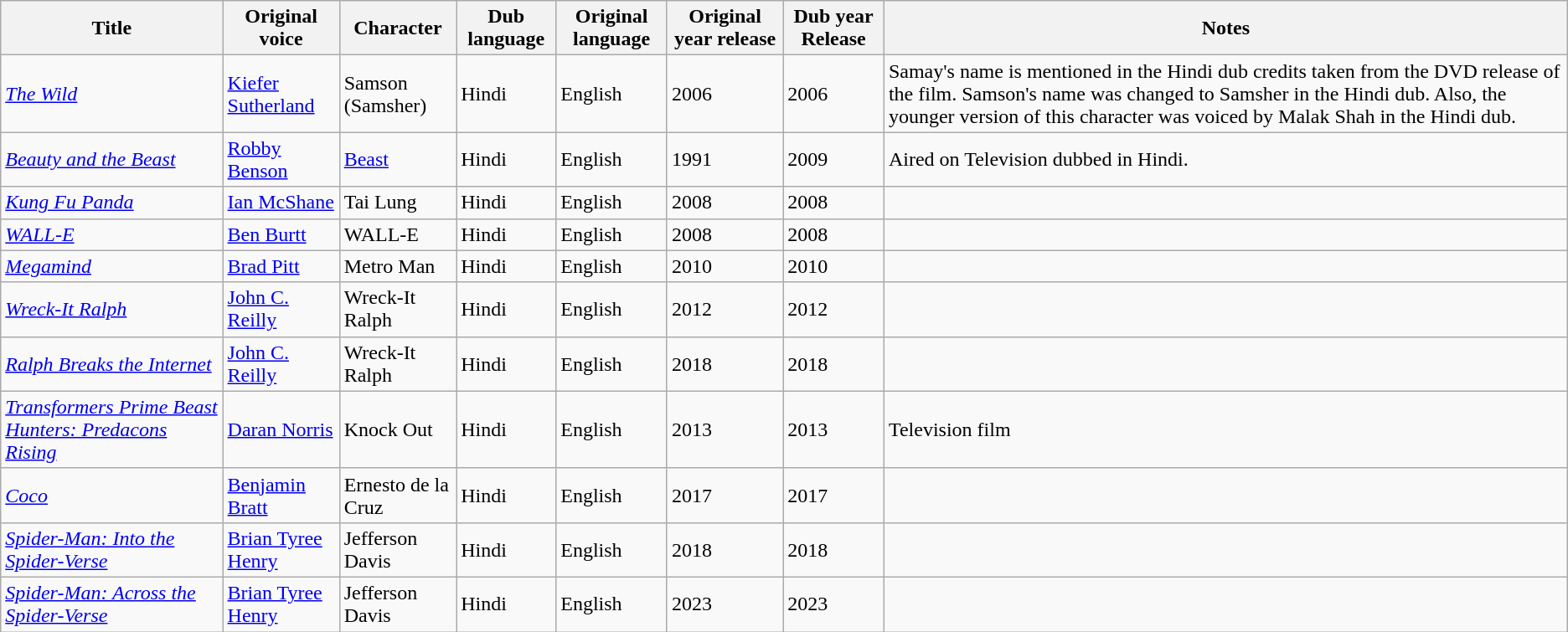<table class="wikitable">
<tr>
<th>Title</th>
<th>Original voice</th>
<th>Character</th>
<th>Dub language</th>
<th>Original language</th>
<th>Original year release</th>
<th>Dub year Release</th>
<th>Notes</th>
</tr>
<tr>
<td><em><a href='#'>The Wild</a></em></td>
<td><a href='#'>Kiefer Sutherland</a></td>
<td>Samson<br>(Samsher)</td>
<td>Hindi</td>
<td>English</td>
<td>2006</td>
<td>2006</td>
<td>Samay's name is mentioned in the Hindi dub credits taken from the DVD release of the film. Samson's name was changed to Samsher in the Hindi dub. Also, the younger version of this character was voiced by Malak Shah in the Hindi dub.</td>
</tr>
<tr>
<td><em><a href='#'>Beauty and the Beast</a></em></td>
<td><a href='#'>Robby Benson</a></td>
<td><a href='#'>Beast</a></td>
<td>Hindi</td>
<td>English</td>
<td>1991</td>
<td>2009</td>
<td>Aired on Television dubbed in Hindi.</td>
</tr>
<tr>
<td><em><a href='#'>Kung Fu Panda</a></em></td>
<td><a href='#'>Ian McShane</a></td>
<td>Tai Lung</td>
<td>Hindi</td>
<td>English</td>
<td>2008</td>
<td>2008</td>
<td></td>
</tr>
<tr>
<td><em><a href='#'>WALL-E</a></em></td>
<td><a href='#'>Ben Burtt</a></td>
<td>WALL-E</td>
<td>Hindi</td>
<td>English</td>
<td>2008</td>
<td>2008</td>
<td></td>
</tr>
<tr>
<td><em><a href='#'>Megamind</a></em></td>
<td><a href='#'>Brad Pitt</a></td>
<td>Metro Man</td>
<td>Hindi</td>
<td>English</td>
<td>2010</td>
<td>2010</td>
<td></td>
</tr>
<tr>
<td><em><a href='#'>Wreck-It Ralph</a></em></td>
<td><a href='#'>John C. Reilly</a></td>
<td>Wreck-It Ralph</td>
<td>Hindi</td>
<td>English</td>
<td>2012</td>
<td>2012</td>
<td></td>
</tr>
<tr>
<td><em><a href='#'>Ralph Breaks the Internet</a></em></td>
<td><a href='#'>John C. Reilly</a></td>
<td>Wreck-It Ralph</td>
<td>Hindi</td>
<td>English</td>
<td>2018</td>
<td>2018</td>
<td></td>
</tr>
<tr>
<td><em><a href='#'>Transformers Prime Beast Hunters: Predacons Rising</a></em></td>
<td><a href='#'>Daran Norris</a></td>
<td>Knock Out</td>
<td>Hindi</td>
<td>English</td>
<td>2013</td>
<td>2013</td>
<td>Television film</td>
</tr>
<tr>
<td><a href='#'><em>Coco</em></a></td>
<td><a href='#'>Benjamin Bratt</a></td>
<td>Ernesto de la Cruz</td>
<td>Hindi</td>
<td>English</td>
<td>2017</td>
<td>2017</td>
<td></td>
</tr>
<tr>
<td><em><a href='#'>Spider-Man: Into the Spider-Verse</a></em></td>
<td><a href='#'>Brian Tyree Henry</a></td>
<td>Jefferson Davis</td>
<td>Hindi</td>
<td>English</td>
<td>2018</td>
<td>2018</td>
<td></td>
</tr>
<tr>
<td><em><a href='#'>Spider-Man: Across the Spider-Verse</a></em></td>
<td><a href='#'>Brian Tyree Henry</a></td>
<td>Jefferson Davis</td>
<td>Hindi</td>
<td>English</td>
<td>2023</td>
<td>2023</td>
<td></td>
</tr>
</table>
